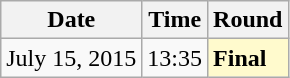<table class="wikitable">
<tr>
<th>Date</th>
<th>Time</th>
<th>Round</th>
</tr>
<tr>
<td>July 15, 2015</td>
<td>13:35</td>
<td style=background:lemonchiffon><strong>Final</strong></td>
</tr>
</table>
